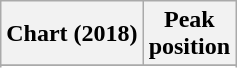<table class="wikitable sortable plainrowheaders" style="text-align:center">
<tr>
<th scope="col">Chart (2018)</th>
<th scope="col">Peak<br> position</th>
</tr>
<tr>
</tr>
<tr>
</tr>
<tr>
</tr>
<tr>
</tr>
</table>
